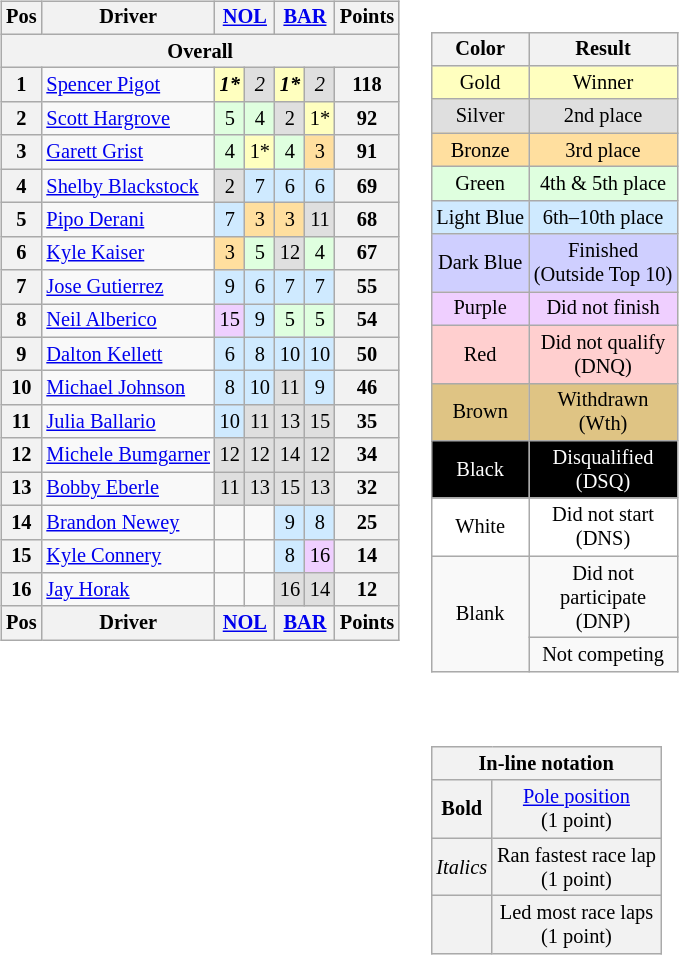<table>
<tr>
<td valign="top"><br><table class="wikitable" style="font-size:85%; text-align:center">
<tr valign="top">
<th valign="middle">Pos</th>
<th valign="middle">Driver</th>
<th colspan=2><a href='#'>NOL</a><br></th>
<th colspan=2><a href='#'>BAR</a><br></th>
<th valign="middle">Points</th>
</tr>
<tr>
<th colspan=7>Overall</th>
</tr>
<tr>
<th>1</th>
<td align="left"> <a href='#'>Spencer Pigot</a></td>
<td style="background:#FFFFBF;"><strong><em>1*</em></strong></td>
<td style="background:#DFDFDF;"><em>2</em></td>
<td style="background:#FFFFBF;"><strong><em>1*</em></strong></td>
<td style="background:#DFDFDF;"><em>2</em></td>
<th>118</th>
</tr>
<tr>
<th>2</th>
<td align="left"> <a href='#'>Scott Hargrove</a></td>
<td style="background:#DFFFDF;">5</td>
<td style="background:#DFFFDF;">4</td>
<td style="background:#DFDFDF;">2</td>
<td style="background:#FFFFBF;">1*</td>
<th>92</th>
</tr>
<tr>
<th>3</th>
<td align="left"> <a href='#'>Garett Grist</a></td>
<td style="background:#DFFFDF;">4</td>
<td style="background:#FFFFBF;">1*</td>
<td style="background:#DFFFDF;">4</td>
<td style="background:#FFDF9F;">3</td>
<th>91</th>
</tr>
<tr>
<th>4</th>
<td align="left"> <a href='#'>Shelby Blackstock</a></td>
<td style="background:#DFDFDF;">2</td>
<td style="background:#CFEAFF;">7</td>
<td style="background:#CFEAFF;">6</td>
<td style="background:#CFEAFF;">6</td>
<th>69</th>
</tr>
<tr>
<th>5</th>
<td align="left"> <a href='#'>Pipo Derani</a></td>
<td style="background:#CFEAFF;">7</td>
<td style="background:#FFDF9F;">3</td>
<td style="background:#FFDF9F;">3</td>
<td style="background:#DFDFDF;">11</td>
<th>68</th>
</tr>
<tr>
<th>6</th>
<td align="left"> <a href='#'>Kyle Kaiser</a></td>
<td style="background:#FFDF9F;">3</td>
<td style="background:#DFFFDF;">5</td>
<td style="background:#DFDFDF;">12</td>
<td style="background:#DFFFDF;">4</td>
<th>67</th>
</tr>
<tr>
<th>7</th>
<td align="left"> <a href='#'>Jose Gutierrez</a></td>
<td style="background:#CFEAFF;">9</td>
<td style="background:#CFEAFF;">6</td>
<td style="background:#CFEAFF;">7</td>
<td style="background:#CFEAFF;">7</td>
<th>55</th>
</tr>
<tr>
<th>8</th>
<td align="left"> <a href='#'>Neil Alberico</a></td>
<td style="background:#EFCFFF;">15</td>
<td style="background:#CFEAFF;">9</td>
<td style="background:#DFFFDF;">5</td>
<td style="background:#DFFFDF;">5</td>
<th>54</th>
</tr>
<tr>
<th>9</th>
<td align="left"> <a href='#'>Dalton Kellett</a></td>
<td style="background:#CFEAFF;">6</td>
<td style="background:#CFEAFF;">8</td>
<td style="background:#CFEAFF;">10</td>
<td style="background:#CFEAFF;">10</td>
<th>50</th>
</tr>
<tr>
<th>10</th>
<td align="left"> <a href='#'>Michael Johnson</a></td>
<td style="background:#CFEAFF;">8</td>
<td style="background:#CFEAFF;">10</td>
<td style="background:#DFDFDF;">11</td>
<td style="background:#CFEAFF;">9</td>
<th>46</th>
</tr>
<tr>
<th>11</th>
<td align="left"> <a href='#'>Julia Ballario</a></td>
<td style="background:#CFEAFF;">10</td>
<td style="background:#DFDFDF;">11</td>
<td style="background:#DFDFDF;">13</td>
<td style="background:#DFDFDF;">15</td>
<th>35</th>
</tr>
<tr>
<th>12</th>
<td align="left"> <a href='#'>Michele Bumgarner</a></td>
<td style="background:#DFDFDF;">12</td>
<td style="background:#DFDFDF;">12</td>
<td style="background:#DFDFDF;">14</td>
<td style="background:#DFDFDF;">12</td>
<th>34</th>
</tr>
<tr>
<th>13</th>
<td align="left"> <a href='#'>Bobby Eberle</a></td>
<td style="background:#DFDFDF;">11</td>
<td style="background:#DFDFDF;">13</td>
<td style="background:#DFDFDF;">15</td>
<td style="background:#DFDFDF;">13</td>
<th>32</th>
</tr>
<tr>
<th>14</th>
<td align="left"> <a href='#'>Brandon Newey</a></td>
<td></td>
<td></td>
<td style="background:#CFEAFF;">9</td>
<td style="background:#CFEAFF;">8</td>
<th>25</th>
</tr>
<tr>
<th>15</th>
<td align="left"> <a href='#'>Kyle Connery</a></td>
<td></td>
<td></td>
<td style="background:#CFEAFF;">8</td>
<td style="background:#EFCFFF;">16</td>
<th>14</th>
</tr>
<tr>
<th>16</th>
<td align="left"> <a href='#'>Jay Horak</a></td>
<td></td>
<td></td>
<td style="background:#DFDFDF;">16</td>
<td style="background:#DFDFDF;">14</td>
<th>12</th>
</tr>
<tr valign="top">
<th valign="middle">Pos</th>
<th valign="middle">Driver</th>
<th colspan=2><a href='#'>NOL</a><br></th>
<th colspan=2><a href='#'>BAR</a><br></th>
<th valign="middle">Points</th>
</tr>
</table>
</td>
<td valign="top"><br><table>
<tr>
<td><br><table style="margin-right:0; font-size:85%; text-align:center;" class="wikitable">
<tr>
<th>Color</th>
<th>Result</th>
</tr>
<tr style="background:#FFFFBF;">
<td>Gold</td>
<td>Winner</td>
</tr>
<tr style="background:#DFDFDF;">
<td>Silver</td>
<td>2nd place</td>
</tr>
<tr style="background:#FFDF9F;">
<td>Bronze</td>
<td>3rd place</td>
</tr>
<tr style="background:#DFFFDF;">
<td>Green</td>
<td>4th & 5th place</td>
</tr>
<tr style="background:#CFEAFF;">
<td>Light Blue</td>
<td>6th–10th place</td>
</tr>
<tr style="background:#CFCFFF;">
<td>Dark Blue</td>
<td>Finished<br>(Outside Top 10)</td>
</tr>
<tr style="background:#EFCFFF;">
<td>Purple</td>
<td>Did not finish</td>
</tr>
<tr style="background:#FFCFCF;">
<td>Red</td>
<td>Did not qualify<br>(DNQ)</td>
</tr>
<tr style="background:#DFC484;">
<td>Brown</td>
<td>Withdrawn<br>(Wth)</td>
</tr>
<tr style="background:#000000; color:white;">
<td>Black</td>
<td>Disqualified<br>(DSQ)</td>
</tr>
<tr style="background:#FFFFFF;">
<td>White</td>
<td>Did not start<br>(DNS)</td>
</tr>
<tr>
<td rowspan=2>Blank</td>
<td>Did not<br>participate<br>(DNP)</td>
</tr>
<tr>
<td>Not competing</td>
</tr>
</table>
</td>
</tr>
<tr>
<td><br><table style="margin-right:0; font-size:85%; text-align:center;" class="wikitable">
<tr>
<td style="background:#F2F2F2;" align=center colspan=2><strong>In-line notation</strong></td>
</tr>
<tr>
<td style="background:#F2F2F2;" align=center><strong>Bold</strong></td>
<td style="background:#F2F2F2;" align=center><a href='#'>Pole position</a><br>(1 point)</td>
</tr>
<tr>
<td style="background:#F2F2F2;" align=center><em>Italics</em></td>
<td style="background:#F2F2F2;" align=center>Ran fastest race lap<br>(1 point)</td>
</tr>
<tr>
<td style="background:#F2F2F2;" align=center></td>
<td style="background:#F2F2F2;" align=center>Led most race laps<br>(1 point)</td>
</tr>
</table>
</td>
</tr>
</table>
</td>
</tr>
</table>
